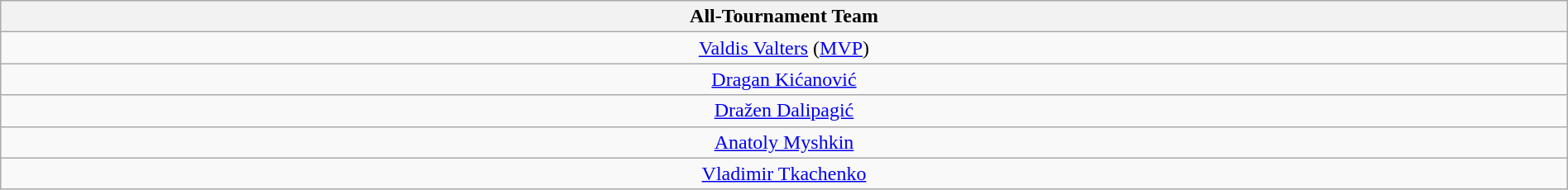<table class="wikitable sortable" style="text-align:center; width: 100%">
<tr>
<th>All-Tournament Team</th>
</tr>
<tr>
<td> <a href='#'>Valdis Valters</a> (<a href='#'>MVP</a>)</td>
</tr>
<tr>
<td> <a href='#'>Dragan Kićanović</a></td>
</tr>
<tr>
<td> <a href='#'>Dražen Dalipagić</a></td>
</tr>
<tr>
<td> <a href='#'>Anatoly Myshkin</a></td>
</tr>
<tr>
<td> <a href='#'>Vladimir Tkachenko</a></td>
</tr>
</table>
